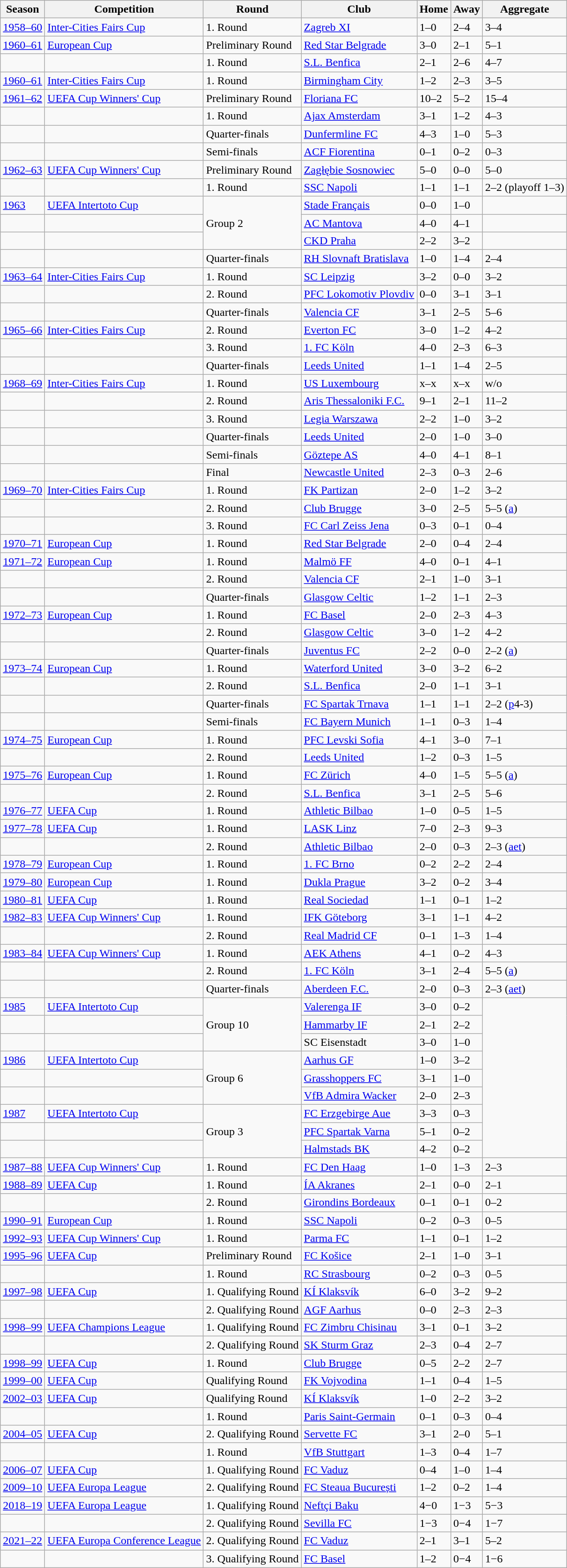<table class="wikitable">
<tr>
<th>Season</th>
<th>Competition</th>
<th>Round</th>
<th>Club</th>
<th>Home</th>
<th>Away</th>
<th>Aggregate</th>
</tr>
<tr>
<td><a href='#'>1958–60</a></td>
<td><a href='#'>Inter-Cities Fairs Cup</a></td>
<td>1. Round</td>
<td> <a href='#'>Zagreb XI</a></td>
<td>1–0</td>
<td>2–4</td>
<td>3–4</td>
</tr>
<tr>
<td><a href='#'>1960–61</a></td>
<td><a href='#'>European Cup</a></td>
<td>Preliminary Round</td>
<td> <a href='#'>Red Star Belgrade</a></td>
<td>3–0</td>
<td>2–1</td>
<td>5–1</td>
</tr>
<tr>
<td></td>
<td></td>
<td>1. Round</td>
<td> <a href='#'>S.L. Benfica</a></td>
<td>2–1</td>
<td>2–6</td>
<td>4–7</td>
</tr>
<tr>
<td><a href='#'>1960–61</a></td>
<td><a href='#'>Inter-Cities Fairs Cup</a></td>
<td>1. Round</td>
<td> <a href='#'>Birmingham City</a></td>
<td>1–2</td>
<td>2–3</td>
<td>3–5</td>
</tr>
<tr>
<td><a href='#'>1961–62</a></td>
<td><a href='#'>UEFA Cup Winners' Cup</a></td>
<td>Preliminary Round</td>
<td> <a href='#'>Floriana FC</a></td>
<td>10–2</td>
<td>5–2</td>
<td>15–4</td>
</tr>
<tr>
<td></td>
<td></td>
<td>1. Round</td>
<td> <a href='#'>Ajax Amsterdam</a></td>
<td>3–1</td>
<td>1–2</td>
<td>4–3</td>
</tr>
<tr>
<td></td>
<td></td>
<td>Quarter-finals</td>
<td> <a href='#'>Dunfermline FC</a></td>
<td>4–3</td>
<td>1–0</td>
<td>5–3</td>
</tr>
<tr>
<td></td>
<td></td>
<td>Semi-finals</td>
<td> <a href='#'>ACF Fiorentina</a></td>
<td>0–1</td>
<td>0–2</td>
<td>0–3</td>
</tr>
<tr>
<td><a href='#'>1962–63</a></td>
<td><a href='#'>UEFA Cup Winners' Cup</a></td>
<td>Preliminary Round</td>
<td> <a href='#'>Zagłębie Sosnowiec</a></td>
<td>5–0</td>
<td>0–0</td>
<td>5–0</td>
</tr>
<tr>
<td></td>
<td></td>
<td>1. Round</td>
<td> <a href='#'>SSC Napoli</a></td>
<td>1–1</td>
<td>1–1</td>
<td>2–2 (playoff 1–3)</td>
</tr>
<tr>
<td><a href='#'>1963</a></td>
<td><a href='#'>UEFA Intertoto Cup</a></td>
<td rowspan=3>Group 2</td>
<td> <a href='#'>Stade Français</a></td>
<td>0–0</td>
<td>1–0</td>
<td></td>
</tr>
<tr>
<td></td>
<td></td>
<td> <a href='#'>AC Mantova</a></td>
<td>4–0</td>
<td>4–1</td>
<td></td>
</tr>
<tr>
<td></td>
<td></td>
<td> <a href='#'>CKD Praha</a></td>
<td>2–2</td>
<td>3–2</td>
<td></td>
</tr>
<tr>
<td></td>
<td></td>
<td>Quarter-finals</td>
<td> <a href='#'>RH Slovnaft Bratislava</a></td>
<td>1–0</td>
<td>1–4</td>
<td>2–4</td>
</tr>
<tr>
<td><a href='#'>1963–64</a></td>
<td><a href='#'>Inter-Cities Fairs Cup</a></td>
<td>1. Round</td>
<td> <a href='#'>SC Leipzig</a></td>
<td>3–2</td>
<td>0–0</td>
<td>3–2</td>
</tr>
<tr>
<td></td>
<td></td>
<td>2. Round</td>
<td> <a href='#'>PFC Lokomotiv Plovdiv</a></td>
<td>0–0</td>
<td>3–1</td>
<td>3–1</td>
</tr>
<tr>
<td></td>
<td></td>
<td>Quarter-finals</td>
<td> <a href='#'>Valencia CF</a></td>
<td>3–1</td>
<td>2–5</td>
<td>5–6</td>
</tr>
<tr>
<td><a href='#'>1965–66</a></td>
<td><a href='#'>Inter-Cities Fairs Cup</a></td>
<td>2. Round</td>
<td> <a href='#'>Everton FC</a></td>
<td>3–0</td>
<td>1–2</td>
<td>4–2</td>
</tr>
<tr>
<td></td>
<td></td>
<td>3. Round</td>
<td> <a href='#'>1. FC Köln</a></td>
<td>4–0</td>
<td>2–3</td>
<td>6–3</td>
</tr>
<tr>
<td></td>
<td></td>
<td>Quarter-finals</td>
<td> <a href='#'>Leeds United</a></td>
<td>1–1</td>
<td>1–4</td>
<td>2–5</td>
</tr>
<tr>
<td><a href='#'>1968–69</a></td>
<td><a href='#'>Inter-Cities Fairs Cup</a></td>
<td>1. Round</td>
<td> <a href='#'>US Luxembourg</a></td>
<td>x–x</td>
<td>x–x</td>
<td>w/o</td>
</tr>
<tr>
<td></td>
<td></td>
<td>2. Round</td>
<td> <a href='#'>Aris Thessaloniki F.C.</a></td>
<td>9–1</td>
<td>2–1</td>
<td>11–2</td>
</tr>
<tr>
<td></td>
<td></td>
<td>3. Round</td>
<td> <a href='#'>Legia Warszawa</a></td>
<td>2–2</td>
<td>1–0</td>
<td>3–2</td>
</tr>
<tr>
<td></td>
<td></td>
<td>Quarter-finals</td>
<td> <a href='#'>Leeds United</a></td>
<td>2–0</td>
<td>1–0</td>
<td>3–0</td>
</tr>
<tr>
<td></td>
<td></td>
<td>Semi-finals</td>
<td> <a href='#'>Göztepe AS</a></td>
<td>4–0</td>
<td>4–1</td>
<td>8–1</td>
</tr>
<tr>
<td></td>
<td></td>
<td>Final</td>
<td> <a href='#'>Newcastle United</a></td>
<td>2–3</td>
<td>0–3</td>
<td>2–6</td>
</tr>
<tr>
<td><a href='#'>1969–70</a></td>
<td><a href='#'>Inter-Cities Fairs Cup</a></td>
<td>1. Round</td>
<td> <a href='#'>FK Partizan</a></td>
<td>2–0</td>
<td>1–2</td>
<td>3–2</td>
</tr>
<tr>
<td></td>
<td></td>
<td>2. Round</td>
<td> <a href='#'>Club Brugge</a></td>
<td>3–0</td>
<td>2–5</td>
<td>5–5 (<a href='#'>a</a>)</td>
</tr>
<tr>
<td></td>
<td></td>
<td>3. Round</td>
<td> <a href='#'>FC Carl Zeiss Jena</a></td>
<td>0–3</td>
<td>0–1</td>
<td>0–4</td>
</tr>
<tr>
<td><a href='#'>1970–71</a></td>
<td><a href='#'>European Cup</a></td>
<td>1. Round</td>
<td> <a href='#'>Red Star Belgrade</a></td>
<td>2–0</td>
<td>0–4</td>
<td>2–4</td>
</tr>
<tr>
<td><a href='#'>1971–72</a></td>
<td><a href='#'>European Cup</a></td>
<td>1. Round</td>
<td> <a href='#'>Malmö FF</a></td>
<td>4–0</td>
<td>0–1</td>
<td>4–1</td>
</tr>
<tr>
<td></td>
<td></td>
<td>2. Round</td>
<td> <a href='#'>Valencia CF</a></td>
<td>2–1</td>
<td>1–0</td>
<td>3–1</td>
</tr>
<tr>
<td></td>
<td></td>
<td>Quarter-finals</td>
<td> <a href='#'>Glasgow Celtic</a></td>
<td>1–2</td>
<td>1–1</td>
<td>2–3</td>
</tr>
<tr>
<td><a href='#'>1972–73</a></td>
<td><a href='#'>European Cup</a></td>
<td>1. Round</td>
<td> <a href='#'>FC Basel</a></td>
<td>2–0</td>
<td>2–3</td>
<td>4–3</td>
</tr>
<tr>
<td></td>
<td></td>
<td>2. Round</td>
<td> <a href='#'>Glasgow Celtic</a></td>
<td>3–0</td>
<td>1–2</td>
<td>4–2</td>
</tr>
<tr>
<td></td>
<td></td>
<td>Quarter-finals</td>
<td> <a href='#'>Juventus FC</a></td>
<td>2–2</td>
<td>0–0</td>
<td>2–2 (<a href='#'>a</a>)</td>
</tr>
<tr>
<td><a href='#'>1973–74</a></td>
<td><a href='#'>European Cup</a></td>
<td>1. Round</td>
<td> <a href='#'>Waterford United</a></td>
<td>3–0</td>
<td>3–2</td>
<td>6–2</td>
</tr>
<tr>
<td></td>
<td></td>
<td>2. Round</td>
<td> <a href='#'>S.L. Benfica</a></td>
<td>2–0</td>
<td>1–1</td>
<td>3–1</td>
</tr>
<tr>
<td></td>
<td></td>
<td>Quarter-finals</td>
<td> <a href='#'>FC Spartak Trnava</a></td>
<td>1–1</td>
<td>1–1</td>
<td>2–2 (<a href='#'>p</a>4-3)</td>
</tr>
<tr>
<td></td>
<td></td>
<td>Semi-finals</td>
<td> <a href='#'>FC Bayern Munich</a></td>
<td>1–1</td>
<td>0–3</td>
<td>1–4</td>
</tr>
<tr>
<td><a href='#'>1974–75</a></td>
<td><a href='#'>European Cup</a></td>
<td>1. Round</td>
<td> <a href='#'>PFC Levski Sofia</a></td>
<td>4–1</td>
<td>3–0</td>
<td>7–1</td>
</tr>
<tr>
<td></td>
<td></td>
<td>2. Round</td>
<td> <a href='#'>Leeds United</a></td>
<td>1–2</td>
<td>0–3</td>
<td>1–5</td>
</tr>
<tr>
<td><a href='#'>1975–76</a></td>
<td><a href='#'>European Cup</a></td>
<td>1. Round</td>
<td> <a href='#'>FC Zürich</a></td>
<td>4–0</td>
<td>1–5</td>
<td>5–5 (<a href='#'>a</a>)</td>
</tr>
<tr>
<td></td>
<td></td>
<td>2. Round</td>
<td> <a href='#'>S.L. Benfica</a></td>
<td>3–1</td>
<td>2–5</td>
<td>5–6</td>
</tr>
<tr>
<td><a href='#'>1976–77</a></td>
<td><a href='#'>UEFA Cup</a></td>
<td>1. Round</td>
<td> <a href='#'>Athletic Bilbao</a></td>
<td>1–0</td>
<td>0–5</td>
<td>1–5</td>
</tr>
<tr>
<td><a href='#'>1977–78</a></td>
<td><a href='#'>UEFA Cup</a></td>
<td>1. Round</td>
<td> <a href='#'>LASK Linz</a></td>
<td>7–0</td>
<td>2–3</td>
<td>9–3</td>
</tr>
<tr>
<td></td>
<td></td>
<td>2. Round</td>
<td> <a href='#'>Athletic Bilbao</a></td>
<td>2–0</td>
<td>0–3</td>
<td>2–3 (<a href='#'>aet</a>)</td>
</tr>
<tr>
<td><a href='#'>1978–79</a></td>
<td><a href='#'>European Cup</a></td>
<td>1. Round</td>
<td> <a href='#'>1. FC Brno</a></td>
<td>0–2</td>
<td>2–2</td>
<td>2–4</td>
</tr>
<tr>
<td><a href='#'>1979–80</a></td>
<td><a href='#'>European Cup</a></td>
<td>1. Round</td>
<td> <a href='#'>Dukla Prague</a></td>
<td>3–2</td>
<td>0–2</td>
<td>3–4</td>
</tr>
<tr>
<td><a href='#'>1980–81</a></td>
<td><a href='#'>UEFA Cup</a></td>
<td>1. Round</td>
<td> <a href='#'>Real Sociedad</a></td>
<td>1–1</td>
<td>0–1</td>
<td>1–2</td>
</tr>
<tr>
<td><a href='#'>1982–83</a></td>
<td><a href='#'>UEFA Cup Winners' Cup</a></td>
<td>1. Round</td>
<td> <a href='#'>IFK Göteborg</a></td>
<td>3–1</td>
<td>1–1</td>
<td>4–2</td>
</tr>
<tr>
<td></td>
<td></td>
<td>2. Round</td>
<td> <a href='#'>Real Madrid CF</a></td>
<td>0–1</td>
<td>1–3</td>
<td>1–4</td>
</tr>
<tr>
<td><a href='#'>1983–84</a></td>
<td><a href='#'>UEFA Cup Winners' Cup</a></td>
<td>1. Round</td>
<td> <a href='#'>AEK Athens</a></td>
<td>4–1</td>
<td>0–2</td>
<td>4–3</td>
</tr>
<tr>
<td></td>
<td></td>
<td>2. Round</td>
<td> <a href='#'>1. FC Köln</a></td>
<td>3–1</td>
<td>2–4</td>
<td>5–5 (<a href='#'>a</a>)</td>
</tr>
<tr>
<td></td>
<td></td>
<td>Quarter-finals</td>
<td> <a href='#'>Aberdeen F.C.</a></td>
<td>2–0</td>
<td>0–3</td>
<td>2–3 (<a href='#'>aet</a>)</td>
</tr>
<tr>
<td><a href='#'>1985</a></td>
<td><a href='#'>UEFA Intertoto Cup</a></td>
<td rowspan=3>Group 10</td>
<td> <a href='#'>Valerenga IF</a></td>
<td>3–0</td>
<td>0–2</td>
</tr>
<tr>
<td></td>
<td></td>
<td> <a href='#'>Hammarby IF</a></td>
<td>2–1</td>
<td>2–2</td>
</tr>
<tr>
<td></td>
<td></td>
<td> SC Eisenstadt</td>
<td>3–0</td>
<td>1–0</td>
</tr>
<tr>
<td><a href='#'>1986</a></td>
<td><a href='#'>UEFA Intertoto Cup</a></td>
<td rowspan=3>Group 6</td>
<td> <a href='#'>Aarhus GF</a></td>
<td>1–0</td>
<td>3–2</td>
</tr>
<tr>
<td></td>
<td></td>
<td> <a href='#'>Grasshoppers FC</a></td>
<td>3–1</td>
<td>1–0</td>
</tr>
<tr>
<td></td>
<td></td>
<td> <a href='#'>VfB Admira Wacker</a></td>
<td>2–0</td>
<td>2–3</td>
</tr>
<tr>
<td><a href='#'>1987</a></td>
<td><a href='#'>UEFA Intertoto Cup</a></td>
<td rowspan=3>Group 3</td>
<td> <a href='#'>FC Erzgebirge Aue</a></td>
<td>3–3</td>
<td>0–3</td>
</tr>
<tr>
<td></td>
<td></td>
<td> <a href='#'>PFC Spartak Varna</a></td>
<td>5–1</td>
<td>0–2</td>
</tr>
<tr>
<td></td>
<td></td>
<td> <a href='#'>Halmstads BK</a></td>
<td>4–2</td>
<td>0–2</td>
</tr>
<tr>
<td><a href='#'>1987–88</a></td>
<td><a href='#'>UEFA Cup Winners' Cup</a></td>
<td>1. Round</td>
<td> <a href='#'>FC Den Haag</a></td>
<td>1–0</td>
<td>1–3</td>
<td>2–3</td>
</tr>
<tr>
<td><a href='#'>1988–89</a></td>
<td><a href='#'>UEFA Cup</a></td>
<td>1. Round</td>
<td> <a href='#'>ÍA Akranes</a></td>
<td>2–1</td>
<td>0–0</td>
<td>2–1</td>
</tr>
<tr>
<td></td>
<td></td>
<td>2. Round</td>
<td> <a href='#'>Girondins Bordeaux</a></td>
<td>0–1</td>
<td>0–1</td>
<td>0–2</td>
</tr>
<tr>
<td><a href='#'>1990–91</a></td>
<td><a href='#'>European Cup</a></td>
<td>1. Round</td>
<td> <a href='#'>SSC Napoli</a></td>
<td>0–2</td>
<td>0–3</td>
<td>0–5</td>
</tr>
<tr>
<td><a href='#'>1992–93</a></td>
<td><a href='#'>UEFA Cup Winners' Cup</a></td>
<td>1. Round</td>
<td> <a href='#'>Parma FC</a></td>
<td>1–1</td>
<td>0–1</td>
<td>1–2</td>
</tr>
<tr>
<td><a href='#'>1995–96</a></td>
<td><a href='#'>UEFA Cup</a></td>
<td>Preliminary Round</td>
<td> <a href='#'>FC Košice</a></td>
<td>2–1</td>
<td>1–0</td>
<td>3–1</td>
</tr>
<tr>
<td></td>
<td></td>
<td>1. Round</td>
<td> <a href='#'>RC Strasbourg</a></td>
<td>0–2</td>
<td>0–3</td>
<td>0–5</td>
</tr>
<tr>
<td><a href='#'>1997–98</a></td>
<td><a href='#'>UEFA Cup</a></td>
<td>1. Qualifying Round</td>
<td> <a href='#'>KÍ Klaksvík</a></td>
<td>6–0</td>
<td>3–2</td>
<td>9–2</td>
</tr>
<tr>
<td></td>
<td></td>
<td>2. Qualifying Round</td>
<td> <a href='#'>AGF Aarhus</a></td>
<td>0–0</td>
<td>2–3</td>
<td>2–3</td>
</tr>
<tr>
<td><a href='#'>1998–99</a></td>
<td><a href='#'>UEFA Champions League</a></td>
<td>1. Qualifying Round</td>
<td> <a href='#'>FC Zimbru Chisinau</a></td>
<td>3–1</td>
<td>0–1</td>
<td>3–2</td>
</tr>
<tr>
<td></td>
<td></td>
<td>2. Qualifying Round</td>
<td> <a href='#'>SK Sturm Graz</a></td>
<td>2–3</td>
<td>0–4</td>
<td>2–7</td>
</tr>
<tr>
<td><a href='#'>1998–99</a></td>
<td><a href='#'>UEFA Cup</a></td>
<td>1. Round</td>
<td> <a href='#'>Club Brugge</a></td>
<td>0–5</td>
<td>2–2</td>
<td>2–7</td>
</tr>
<tr>
<td><a href='#'>1999–00</a></td>
<td><a href='#'>UEFA Cup</a></td>
<td>Qualifying Round</td>
<td> <a href='#'>FK Vojvodina</a></td>
<td>1–1</td>
<td>0–4</td>
<td>1–5</td>
</tr>
<tr>
<td><a href='#'>2002–03</a></td>
<td><a href='#'>UEFA Cup</a></td>
<td>Qualifying Round</td>
<td> <a href='#'>KÍ Klaksvík</a></td>
<td>1–0</td>
<td>2–2</td>
<td>3–2</td>
</tr>
<tr>
<td></td>
<td></td>
<td>1. Round</td>
<td> <a href='#'>Paris Saint-Germain</a></td>
<td>0–1</td>
<td>0–3</td>
<td>0–4</td>
</tr>
<tr>
<td><a href='#'>2004–05</a></td>
<td><a href='#'>UEFA Cup</a></td>
<td>2. Qualifying Round</td>
<td> <a href='#'>Servette FC</a></td>
<td>3–1</td>
<td>2–0</td>
<td>5–1</td>
</tr>
<tr>
<td></td>
<td></td>
<td>1. Round</td>
<td> <a href='#'>VfB Stuttgart</a></td>
<td>1–3</td>
<td>0–4</td>
<td>1–7</td>
</tr>
<tr>
<td><a href='#'>2006–07</a></td>
<td><a href='#'>UEFA Cup</a></td>
<td>1. Qualifying Round</td>
<td> <a href='#'>FC Vaduz</a></td>
<td>0–4</td>
<td>1–0</td>
<td>1–4</td>
</tr>
<tr>
<td><a href='#'>2009–10</a></td>
<td><a href='#'>UEFA Europa League</a></td>
<td>2. Qualifying Round</td>
<td> <a href='#'>FC Steaua București</a></td>
<td>1–2</td>
<td>0–2</td>
<td>1–4</td>
</tr>
<tr>
<td><a href='#'>2018–19</a></td>
<td><a href='#'>UEFA Europa League</a></td>
<td>1. Qualifying Round</td>
<td> <a href='#'>Neftçi Baku</a></td>
<td>4−0</td>
<td>1−3</td>
<td>5−3</td>
</tr>
<tr>
<td></td>
<td></td>
<td>2. Qualifying Round</td>
<td> <a href='#'>Sevilla FC</a></td>
<td>1−3</td>
<td>0−4</td>
<td>1−7</td>
</tr>
<tr>
<td><a href='#'>2021–22</a></td>
<td><a href='#'>UEFA Europa Conference League</a></td>
<td>2. Qualifying Round</td>
<td> <a href='#'>FC Vaduz</a></td>
<td>2–1</td>
<td>3–1</td>
<td>5–2</td>
</tr>
<tr>
<td></td>
<td></td>
<td>3. Qualifying Round</td>
<td> <a href='#'>FC Basel</a></td>
<td>1–2</td>
<td>0−4</td>
<td>1−6</td>
</tr>
</table>
